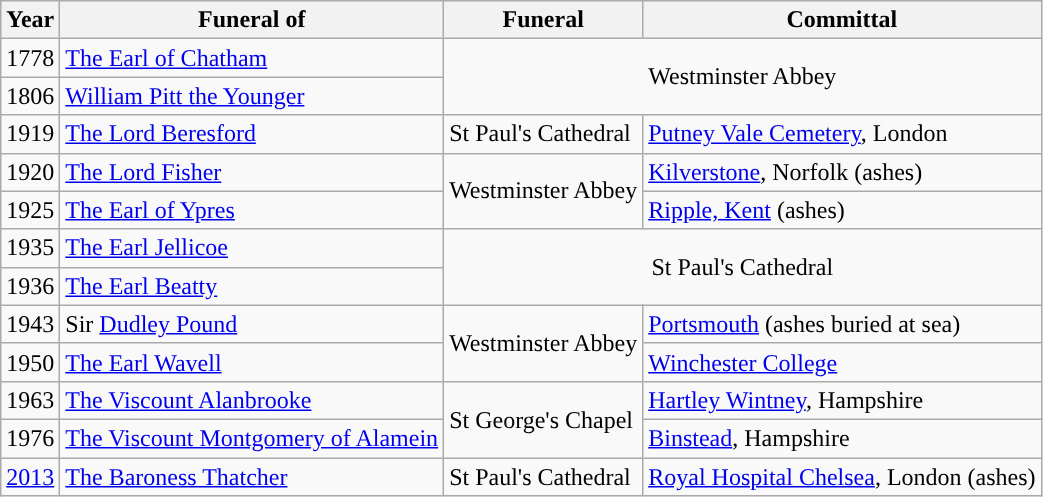<table class="wikitable">
<tr>
<th>Year</th>
<th>Funeral of</th>
<th>Funeral</th>
<th>Committal</th>
</tr>
<tr>
<td>1778</td>
<td><a href='#'>The Earl of Chatham</a></td>
<td rowspan="2" colspan=2 style="text-align:center;">Westminster Abbey</td>
</tr>
<tr>
<td>1806</td>
<td><a href='#'>William Pitt the Younger</a></td>
</tr>
<tr>
<td>1919</td>
<td><a href='#'>The Lord Beresford</a></td>
<td>St Paul's Cathedral</td>
<td><a href='#'>Putney Vale Cemetery</a>, London</td>
</tr>
<tr>
<td>1920</td>
<td><a href='#'>The Lord Fisher</a></td>
<td rowspan="2">Westminster Abbey</td>
<td><a href='#'>Kilverstone</a>, Norfolk (ashes)</td>
</tr>
<tr>
<td>1925</td>
<td><a href='#'>The Earl of Ypres</a></td>
<td><a href='#'>Ripple, Kent</a> (ashes)</td>
</tr>
<tr>
<td>1935</td>
<td><a href='#'>The Earl Jellicoe</a></td>
<td rowspan="2" colspan=2 style="text-align:center;">St Paul's Cathedral</td>
</tr>
<tr>
<td>1936</td>
<td><a href='#'>The Earl Beatty</a></td>
</tr>
<tr>
<td>1943</td>
<td>Sir <a href='#'>Dudley Pound</a></td>
<td rowspan="2">Westminster Abbey</td>
<td><a href='#'>Portsmouth</a> (ashes buried at sea)</td>
</tr>
<tr>
<td>1950</td>
<td><a href='#'>The Earl Wavell</a></td>
<td><a href='#'>Winchester College</a></td>
</tr>
<tr>
<td>1963</td>
<td><a href='#'>The Viscount Alanbrooke</a></td>
<td rowspan="2">St George's Chapel</td>
<td><a href='#'>Hartley Wintney</a>, Hampshire</td>
</tr>
<tr>
<td>1976</td>
<td><a href='#'>The Viscount Montgomery of Alamein</a></td>
<td><a href='#'>Binstead</a>, Hampshire</td>
</tr>
<tr>
<td><a href='#'>2013</a></td>
<td><a href='#'>The Baroness Thatcher</a></td>
<td>St Paul's Cathedral</td>
<td><a href='#'>Royal Hospital Chelsea</a>, London (ashes)</td>
</tr>
</table>
